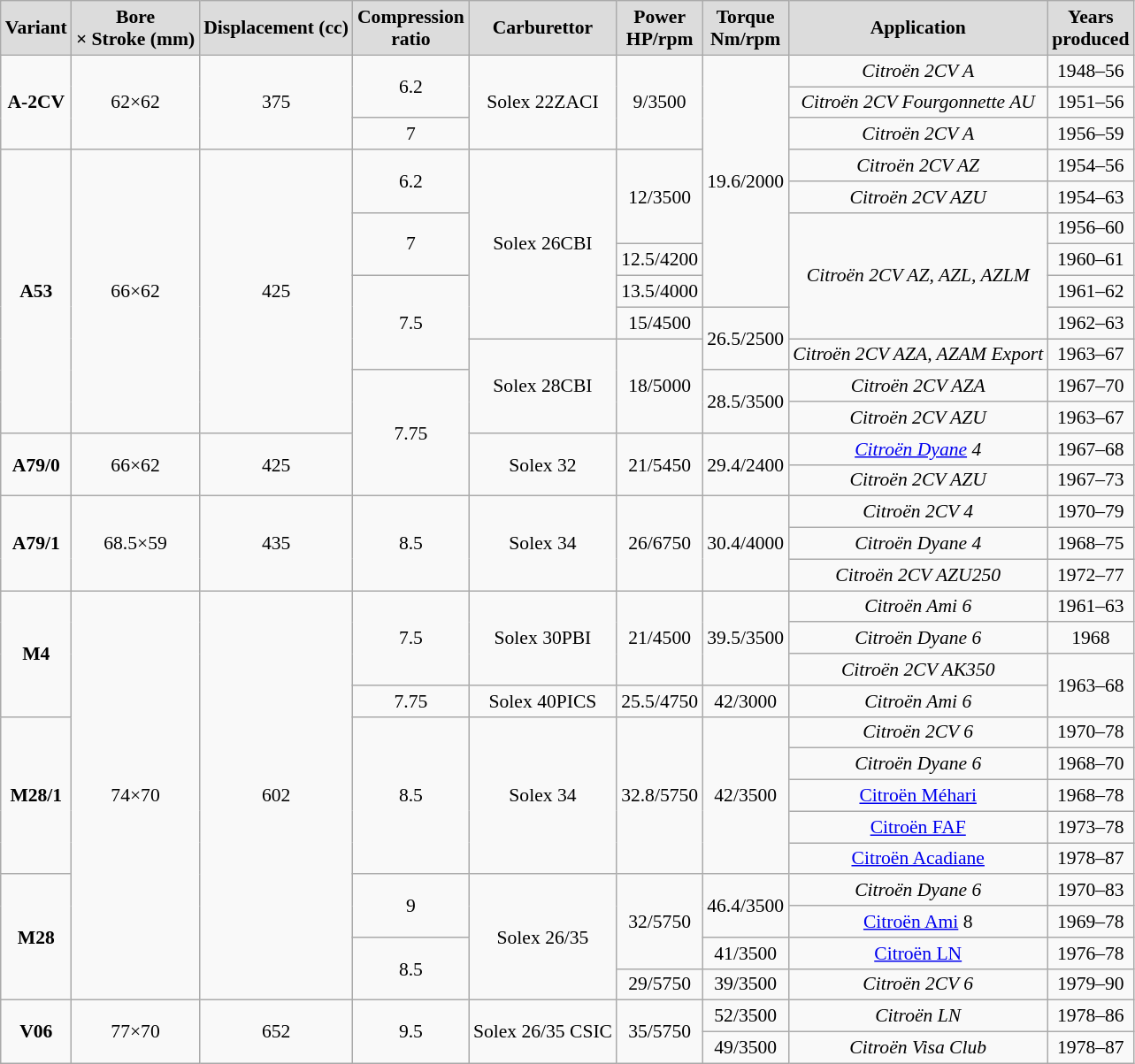<table class="wikitable" style="text-align:center; font-size:90%;">
<tr>
<th style="text-align:center; background:#dcdcdc; vertical-align:middle;">Variant</th>
<th style="text-align:center; background:#dcdcdc; vertical-align:middle;">Bore<br>× Stroke (mm)</th>
<th style="text-align:center; background:#dcdcdc; vertical-align:middle;">Displacement (cc)</th>
<th style="text-align:center; background:#dcdcdc; vertical-align:middle;">Compression<br>ratio</th>
<th style="text-align:center; background:#dcdcdc; vertical-align:middle;">Carburettor</th>
<th style="text-align:center; background:#dcdcdc; vertical-align:middle;">Power<br>HP/rpm</th>
<th style="text-align:center; background:#dcdcdc; vertical-align:middle;">Torque<br>Nm/rpm</th>
<th style="text-align:center; background:#dcdcdc; vertical-align:middle;">Application</th>
<th style="text-align:center; background:#dcdcdc; vertical-align:middle;">Years<br>produced</th>
</tr>
<tr>
<td rowspan="3"><strong>A-2CV</strong></td>
<td rowspan="3">62×62</td>
<td rowspan="3">375</td>
<td rowspan="2">6.2</td>
<td rowspan="3">Solex 22ZACI</td>
<td rowspan="3">9/3500</td>
<td rowspan="8">19.6/2000</td>
<td><em>Citroën 2CV A</em></td>
<td>1948–56</td>
</tr>
<tr>
<td><em>Citroën 2CV Fourgonnette AU</em></td>
<td>1951–56</td>
</tr>
<tr>
<td>7</td>
<td><em>Citroën 2CV A</em></td>
<td>1956–59</td>
</tr>
<tr>
<td rowspan="9"><strong>A53</strong></td>
<td rowspan="9">66×62</td>
<td rowspan="9">425</td>
<td rowspan="2">6.2</td>
<td rowspan="6">Solex 26CBI</td>
<td rowspan="3">12/3500</td>
<td><em>Citroën 2CV AZ</em></td>
<td>1954–56</td>
</tr>
<tr>
<td><em>Citroën 2CV AZU</em></td>
<td>1954–63</td>
</tr>
<tr>
<td rowspan="2">7</td>
<td rowspan="4"><em>Citroën 2CV AZ, AZL, AZLM</em></td>
<td>1956–60</td>
</tr>
<tr>
<td>12.5/4200</td>
<td>1960–61</td>
</tr>
<tr>
<td rowspan="3">7.5</td>
<td>13.5/4000</td>
<td>1961–62</td>
</tr>
<tr>
<td>15/4500</td>
<td rowspan="2">26.5/2500</td>
<td>1962–63</td>
</tr>
<tr>
<td rowspan="3">Solex 28CBI</td>
<td rowspan="3">18/5000</td>
<td><em>Citroën 2CV AZA, AZAM Export</em></td>
<td>1963–67</td>
</tr>
<tr>
<td rowspan="4">7.75</td>
<td rowspan="2">28.5/3500</td>
<td><em>Citroën 2CV AZA</em></td>
<td>1967–70</td>
</tr>
<tr>
<td><em>Citroën 2CV AZU</em></td>
<td>1963–67</td>
</tr>
<tr>
<td rowspan="2"><strong>A79/0</strong></td>
<td rowspan="2">66×62</td>
<td rowspan="2">425</td>
<td rowspan="2">Solex 32</td>
<td rowspan="2">21/5450</td>
<td rowspan="2">29.4/2400</td>
<td><em><a href='#'>Citroën Dyane</a> 4</em></td>
<td>1967–68</td>
</tr>
<tr>
<td><em>Citroën 2CV AZU</em></td>
<td>1967–73</td>
</tr>
<tr>
<td rowspan="3"><strong>A79/1</strong></td>
<td rowspan="3">68.5×59</td>
<td rowspan="3">435</td>
<td rowspan="3">8.5</td>
<td rowspan="3">Solex 34</td>
<td rowspan="3">26/6750</td>
<td rowspan="3">30.4/4000</td>
<td><em>Citroën 2CV 4</em></td>
<td>1970–79</td>
</tr>
<tr>
<td><em>Citroën Dyane 4</em></td>
<td>1968–75</td>
</tr>
<tr>
<td><em>Citroën 2CV AZU250</em></td>
<td>1972–77</td>
</tr>
<tr>
<td rowspan="4"><strong>M4</strong></td>
<td rowspan="13">74×70</td>
<td rowspan="13">602</td>
<td rowspan="3">7.5</td>
<td rowspan="3">Solex 30PBI</td>
<td rowspan="3">21/4500</td>
<td rowspan="3">39.5/3500</td>
<td><em>Citroën Ami 6</em></td>
<td>1961–63</td>
</tr>
<tr>
<td><em>Citroën Dyane 6</em></td>
<td>1968</td>
</tr>
<tr>
<td><em>Citroën 2CV AK350</em></td>
<td rowspan="2">1963–68</td>
</tr>
<tr>
<td>7.75</td>
<td>Solex 40PICS</td>
<td>25.5/4750</td>
<td>42/3000</td>
<td><em>Citroën Ami 6</em></td>
</tr>
<tr>
<td rowspan="5"><strong>M28/1</strong></td>
<td rowspan="5">8.5</td>
<td rowspan="5">Solex 34</td>
<td rowspan="5">32.8/5750</td>
<td rowspan="5">42/3500</td>
<td><em>Citroën 2CV 6</em></td>
<td>1970–78</td>
</tr>
<tr>
<td><em>Citroën Dyane 6</em></td>
<td>1968–70</td>
</tr>
<tr>
<td><a href='#'>Citroën Méhari</a></td>
<td>1968–78</td>
</tr>
<tr>
<td><a href='#'>Citroën FAF</a></td>
<td>1973–78</td>
</tr>
<tr>
<td><a href='#'>Citroën Acadiane</a></td>
<td>1978–87</td>
</tr>
<tr>
<td rowspan="4"><strong>M28</strong></td>
<td rowspan="2">9</td>
<td rowspan="4">Solex 26/35</td>
<td rowspan="3">32/5750</td>
<td rowspan="2">46.4/3500</td>
<td><em>Citroën Dyane 6</em></td>
<td>1970–83</td>
</tr>
<tr>
<td><a href='#'>Citroën Ami</a> 8</td>
<td>1969–78</td>
</tr>
<tr>
<td rowspan="2">8.5</td>
<td>41/3500</td>
<td><a href='#'>Citroën LN</a></td>
<td>1976–78</td>
</tr>
<tr>
<td>29/5750</td>
<td>39/3500</td>
<td><em>Citroën 2CV 6</em></td>
<td>1979–90</td>
</tr>
<tr>
<td rowspan="2"><strong>V06</strong></td>
<td rowspan="2">77×70</td>
<td rowspan="2">652</td>
<td rowspan="2">9.5</td>
<td rowspan="2">Solex 26/35 CSIC</td>
<td rowspan="2">35/5750</td>
<td>52/3500</td>
<td><em>Citroën LN</em></td>
<td>1978–86</td>
</tr>
<tr>
<td>49/3500</td>
<td><em>Citroën Visa Club</em></td>
<td>1978–87</td>
</tr>
</table>
